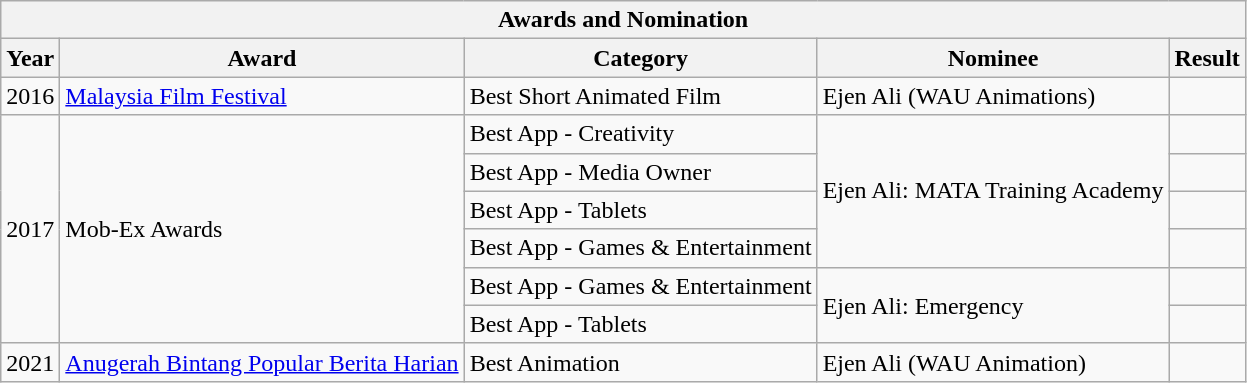<table class="wikitable sortable">
<tr>
<th colspan="5">Awards and Nomination</th>
</tr>
<tr>
<th>Year</th>
<th>Award</th>
<th>Category</th>
<th>Nominee</th>
<th>Result</th>
</tr>
<tr>
<td>2016</td>
<td><a href='#'>Malaysia Film Festival</a></td>
<td>Best Short Animated Film</td>
<td>Ejen Ali (WAU Animations)</td>
<td></td>
</tr>
<tr>
<td rowspan=6>2017</td>
<td rowspan=6>Mob-Ex Awards</td>
<td>Best App - Creativity</td>
<td rowspan=4>Ejen Ali: MATA Training Academy</td>
<td></td>
</tr>
<tr>
<td>Best App - Media Owner</td>
<td></td>
</tr>
<tr>
<td>Best App - Tablets</td>
<td></td>
</tr>
<tr>
<td>Best App - Games & Entertainment</td>
<td></td>
</tr>
<tr>
<td>Best App - Games & Entertainment</td>
<td rowspan=2>Ejen Ali: Emergency</td>
<td></td>
</tr>
<tr>
<td>Best App - Tablets</td>
<td></td>
</tr>
<tr>
<td>2021</td>
<td><a href='#'>Anugerah Bintang Popular Berita Harian</a></td>
<td>Best Animation</td>
<td>Ejen Ali (WAU Animation)</td>
<td></td>
</tr>
</table>
